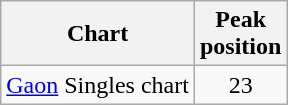<table class="wikitable sortable">
<tr>
<th>Chart</th>
<th>Peak<br>position</th>
</tr>
<tr>
<td><a href='#'>Gaon</a> Singles chart</td>
<td style="text-align:center;">23</td>
</tr>
</table>
